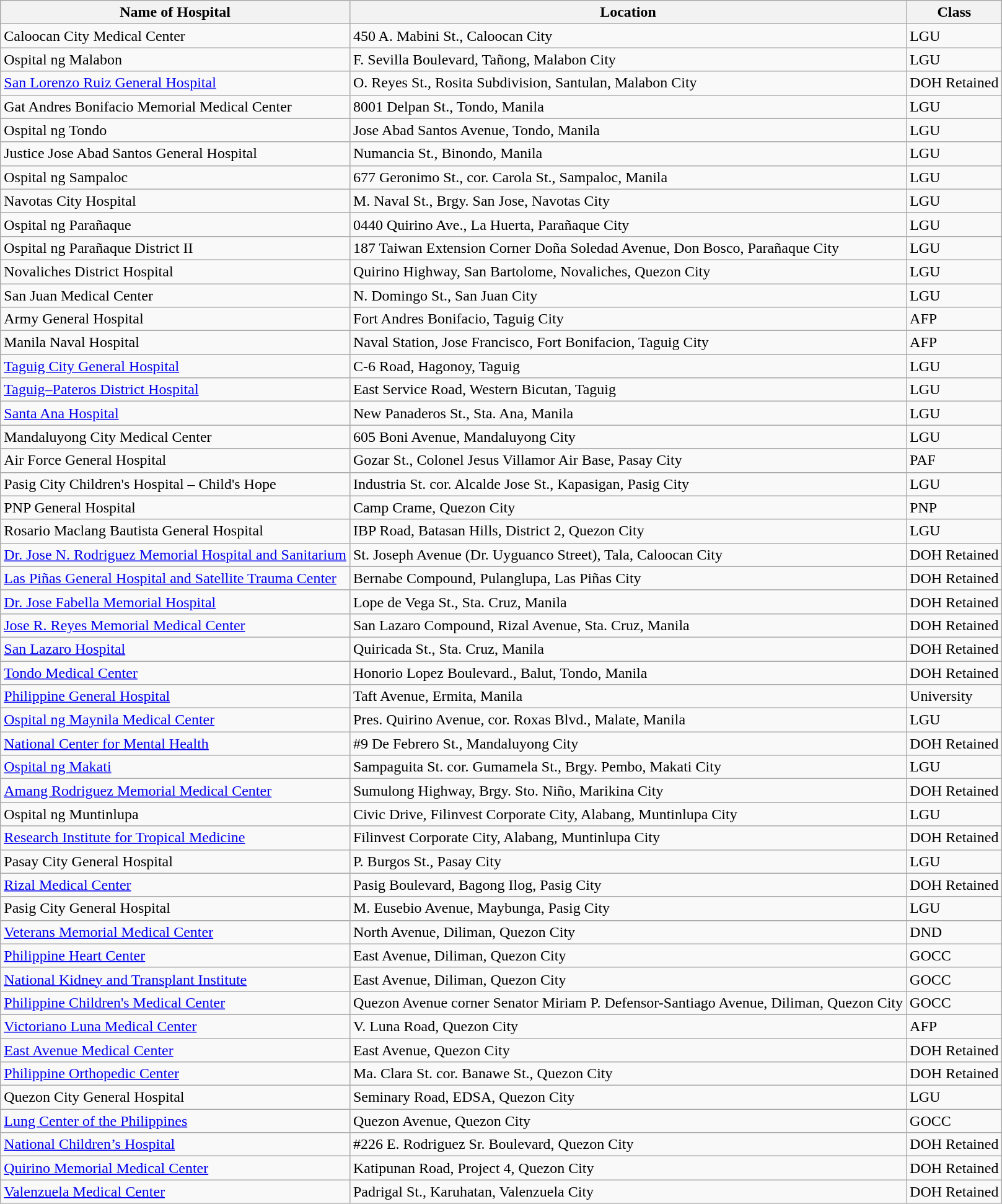<table class="wikitable">
<tr>
<th>Name of Hospital</th>
<th>Location</th>
<th>Class</th>
</tr>
<tr style="vertical-align:middle;">
<td>Caloocan City Medical Center</td>
<td>450 A. Mabini St., Caloocan City</td>
<td>LGU</td>
</tr>
<tr style="vertical-align:middle;">
<td>Ospital ng Malabon</td>
<td>F. Sevilla Boulevard, Tañong, Malabon City</td>
<td>LGU</td>
</tr>
<tr style="vertical-align:middle;">
<td><a href='#'>San Lorenzo Ruiz General Hospital</a></td>
<td>O. Reyes St., Rosita Subdivision, Santulan, Malabon City</td>
<td>DOH Retained</td>
</tr>
<tr style="vertical-align:middle;">
<td>Gat Andres Bonifacio Memorial Medical Center</td>
<td>8001 Delpan St., Tondo, Manila</td>
<td>LGU</td>
</tr>
<tr style="vertical-align:middle;">
<td>Ospital ng Tondo</td>
<td>Jose Abad Santos Avenue, Tondo, Manila</td>
<td>LGU</td>
</tr>
<tr style="vertical-align:middle;">
<td>Justice Jose Abad Santos General Hospital</td>
<td>Numancia St., Binondo, Manila</td>
<td>LGU</td>
</tr>
<tr style="vertical-align:middle;">
<td>Ospital ng Sampaloc</td>
<td>677 Geronimo St., cor. Carola St., Sampaloc, Manila</td>
<td>LGU</td>
</tr>
<tr style="vertical-align:middle;">
<td>Navotas City Hospital</td>
<td>M. Naval St., Brgy. San Jose, Navotas City</td>
<td>LGU</td>
</tr>
<tr style="vertical-align:middle;">
<td>Ospital ng Parañaque</td>
<td>0440 Quirino Ave., La Huerta, Parañaque City</td>
<td>LGU</td>
</tr>
<tr style="vertical-align:middle;">
<td>Ospital ng Parañaque District II</td>
<td>187 Taiwan Extension Corner Doña Soledad Avenue, Don Bosco, Parañaque City</td>
<td>LGU</td>
</tr>
<tr style="vertical-align:middle;">
<td>Novaliches District Hospital</td>
<td>Quirino Highway, San Bartolome, Novaliches, Quezon City</td>
<td>LGU</td>
</tr>
<tr style="vertical-align:middle;">
<td>San Juan Medical Center</td>
<td>N. Domingo St., San Juan City</td>
<td>LGU</td>
</tr>
<tr style="vertical-align:middle;">
<td>Army General Hospital</td>
<td>Fort Andres Bonifacio, Taguig City</td>
<td>AFP</td>
</tr>
<tr style="vertical-align:middle;">
<td>Manila Naval Hospital</td>
<td>Naval Station, Jose Francisco, Fort Bonifacion, Taguig City</td>
<td>AFP</td>
</tr>
<tr style="vertical-align:middle;">
<td><a href='#'>Taguig City General Hospital</a></td>
<td>C-6 Road, Hagonoy, Taguig</td>
<td>LGU</td>
</tr>
<tr style="vertical-align:middle;">
<td><a href='#'>Taguig–Pateros District Hospital</a></td>
<td>East Service Road, Western Bicutan, Taguig</td>
<td>LGU</td>
</tr>
<tr style="vertical-align:middle;">
<td><a href='#'>Santa Ana Hospital</a></td>
<td>New Panaderos St., Sta. Ana, Manila</td>
<td>LGU</td>
</tr>
<tr style="vertical-align:middle;">
<td>Mandaluyong City Medical Center</td>
<td>605 Boni Avenue, Mandaluyong City</td>
<td>LGU</td>
</tr>
<tr style="vertical-align:middle;">
<td>Air Force General Hospital</td>
<td>Gozar St., Colonel Jesus Villamor Air Base, Pasay City</td>
<td>PAF</td>
</tr>
<tr style="vertical-align:middle;">
<td>Pasig City Children's Hospital – Child's Hope</td>
<td>Industria St. cor. Alcalde Jose St., Kapasigan, Pasig City</td>
<td>LGU</td>
</tr>
<tr style="vertical-align:middle;">
<td>PNP General Hospital</td>
<td>Camp Crame, Quezon City</td>
<td>PNP</td>
</tr>
<tr style="vertical-align:middle;">
<td>Rosario Maclang Bautista General Hospital</td>
<td>IBP Road, Batasan Hills, District 2, Quezon City</td>
<td>LGU</td>
</tr>
<tr style="vertical-align:middle;">
<td><a href='#'>Dr. Jose N. Rodriguez Memorial Hospital and Sanitarium</a></td>
<td>St. Joseph Avenue (Dr. Uyguanco Street), Tala, Caloocan City</td>
<td>DOH Retained</td>
</tr>
<tr style="vertical-align:middle;">
<td><a href='#'>Las Piñas General Hospital and Satellite Trauma Center</a></td>
<td>Bernabe Compound, Pulanglupa, Las Piñas City</td>
<td>DOH Retained</td>
</tr>
<tr style="vertical-align:middle;">
<td><a href='#'>Dr. Jose Fabella Memorial Hospital</a></td>
<td>Lope de Vega St., Sta. Cruz, Manila</td>
<td>DOH Retained</td>
</tr>
<tr style="vertical-align:middle;">
<td><a href='#'>Jose R. Reyes Memorial Medical Center</a></td>
<td>San Lazaro Compound, Rizal Avenue, Sta. Cruz, Manila</td>
<td>DOH Retained</td>
</tr>
<tr style="vertical-align:middle;">
<td><a href='#'>San Lazaro Hospital</a></td>
<td>Quiricada St., Sta. Cruz, Manila</td>
<td>DOH Retained</td>
</tr>
<tr style="vertical-align:middle;">
<td><a href='#'>Tondo Medical Center</a></td>
<td>Honorio Lopez Boulevard., Balut, Tondo, Manila</td>
<td>DOH Retained</td>
</tr>
<tr style="vertical-align:middle;">
<td><a href='#'>Philippine General Hospital</a></td>
<td>Taft Avenue, Ermita, Manila</td>
<td>University</td>
</tr>
<tr style="vertical-align:middle;">
<td><a href='#'>Ospital ng Maynila Medical Center</a></td>
<td>Pres. Quirino Avenue, cor. Roxas Blvd., Malate, Manila</td>
<td>LGU</td>
</tr>
<tr style="vertical-align:middle;">
<td><a href='#'>National Center for Mental Health</a></td>
<td>#9 De Febrero St., Mandaluyong City</td>
<td>DOH Retained</td>
</tr>
<tr style="vertical-align:middle;">
<td><a href='#'>Ospital ng Makati</a></td>
<td>Sampaguita St. cor. Gumamela St., Brgy. Pembo, Makati City</td>
<td>LGU</td>
</tr>
<tr style="vertical-align:middle;">
<td><a href='#'>Amang Rodriguez Memorial Medical Center</a></td>
<td>Sumulong Highway, Brgy. Sto. Niño, Marikina City</td>
<td>DOH Retained</td>
</tr>
<tr style="vertical-align:middle;">
<td>Ospital ng Muntinlupa</td>
<td>Civic Drive, Filinvest Corporate City, Alabang, Muntinlupa City</td>
<td>LGU</td>
</tr>
<tr style="vertical-align:middle;">
<td><a href='#'>Research Institute for Tropical Medicine</a></td>
<td>Filinvest Corporate City, Alabang, Muntinlupa City</td>
<td>DOH Retained</td>
</tr>
<tr style="vertical-align:middle;">
<td>Pasay City General Hospital</td>
<td>P. Burgos St., Pasay City</td>
<td>LGU</td>
</tr>
<tr style="vertical-align:middle;">
<td><a href='#'>Rizal Medical Center</a></td>
<td>Pasig Boulevard, Bagong Ilog, Pasig City</td>
<td>DOH Retained</td>
</tr>
<tr style="vertical-align:middle;">
<td>Pasig City General Hospital</td>
<td>M. Eusebio Avenue, Maybunga, Pasig City</td>
<td>LGU</td>
</tr>
<tr style="vertical-align:middle;">
<td><a href='#'>Veterans Memorial Medical Center</a></td>
<td>North Avenue, Diliman, Quezon City</td>
<td>DND</td>
</tr>
<tr style="vertical-align:middle;">
<td><a href='#'>Philippine Heart Center</a></td>
<td>East Avenue, Diliman, Quezon City</td>
<td>GOCC</td>
</tr>
<tr style="vertical-align:middle;">
<td><a href='#'>National Kidney and Transplant Institute</a></td>
<td>East Avenue, Diliman, Quezon City</td>
<td>GOCC</td>
</tr>
<tr style="vertical-align:middle;">
<td><a href='#'>Philippine Children's Medical Center</a></td>
<td>Quezon Avenue corner Senator Miriam P. Defensor-Santiago Avenue, Diliman, Quezon City</td>
<td>GOCC</td>
</tr>
<tr style="vertical-align:middle;">
<td><a href='#'>Victoriano Luna Medical Center</a></td>
<td>V. Luna Road, Quezon City</td>
<td>AFP</td>
</tr>
<tr style="vertical-align:middle;">
<td><a href='#'>East Avenue Medical Center</a></td>
<td>East Avenue, Quezon City</td>
<td>DOH Retained</td>
</tr>
<tr style="vertical-align:middle;">
<td><a href='#'>Philippine Orthopedic Center</a></td>
<td>Ma. Clara St. cor. Banawe St., Quezon City</td>
<td>DOH Retained</td>
</tr>
<tr style="vertical-align:middle;">
<td>Quezon City General Hospital</td>
<td>Seminary Road, EDSA, Quezon City</td>
<td>LGU</td>
</tr>
<tr style="vertical-align:middle;">
<td><a href='#'>Lung Center of the Philippines</a></td>
<td>Quezon Avenue, Quezon City</td>
<td>GOCC</td>
</tr>
<tr style="vertical-align:middle;">
<td><a href='#'>National Children’s Hospital</a></td>
<td>#226 E. Rodriguez Sr. Boulevard, Quezon City</td>
<td>DOH Retained</td>
</tr>
<tr style="vertical-align:middle;">
<td><a href='#'>Quirino Memorial Medical Center</a></td>
<td>Katipunan Road, Project 4, Quezon City</td>
<td>DOH Retained</td>
</tr>
<tr style="vertical-align:middle;">
<td><a href='#'>Valenzuela Medical Center</a></td>
<td>Padrigal St., Karuhatan, Valenzuela City</td>
<td>DOH Retained</td>
</tr>
</table>
